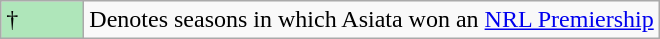<table class="wikitable">
<tr>
<td style="background:#afe6ba; width:3em;">†</td>
<td>Denotes seasons in which Asiata won an <a href='#'>NRL Premiership</a></td>
</tr>
</table>
